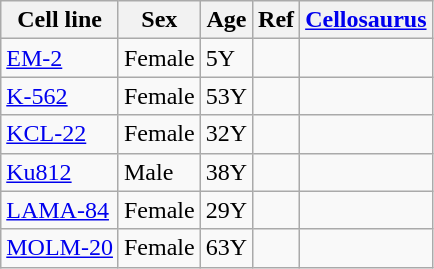<table class="wikitable sortable">
<tr>
<th>Cell line</th>
<th>Sex</th>
<th>Age</th>
<th>Ref</th>
<th><a href='#'>Cellosaurus</a></th>
</tr>
<tr>
<td><a href='#'>EM-2</a></td>
<td>Female</td>
<td>5Y</td>
<td></td>
<td></td>
</tr>
<tr>
<td><a href='#'>K-562</a></td>
<td>Female</td>
<td>53Y</td>
<td></td>
<td></td>
</tr>
<tr>
<td><a href='#'>KCL-22</a></td>
<td>Female</td>
<td>32Y</td>
<td></td>
<td></td>
</tr>
<tr>
<td><a href='#'>Ku812</a></td>
<td>Male</td>
<td>38Y</td>
<td></td>
<td></td>
</tr>
<tr>
<td><a href='#'>LAMA-84</a></td>
<td>Female</td>
<td>29Y</td>
<td></td>
<td></td>
</tr>
<tr>
<td><a href='#'>MOLM-20</a></td>
<td>Female</td>
<td>63Y</td>
<td></td>
<td></td>
</tr>
</table>
